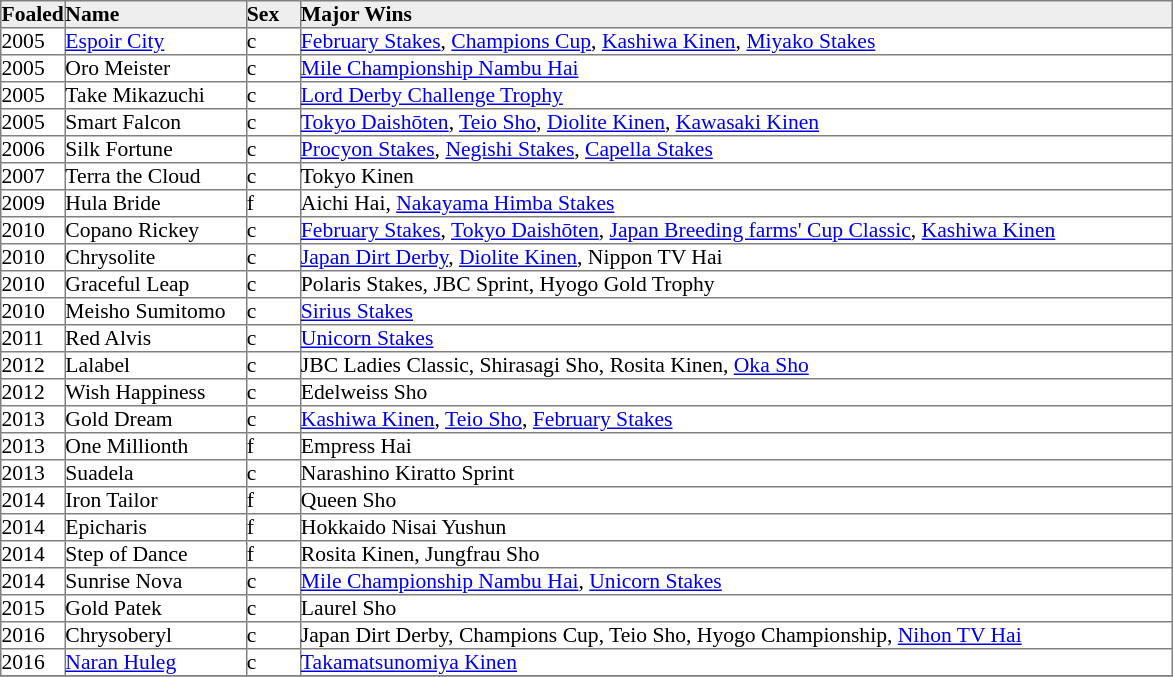<table border="1" cellpadding="0" style="border-collapse: collapse; font-size:90%">
<tr style="background:#eee;">
<td style="width:35px;"><strong>Foaled</strong></td>
<td style="width:120px;"><strong>Name</strong></td>
<td style="width:35px;"><strong>Sex</strong></td>
<td style="width:580px;"><strong>Major Wins</strong></td>
</tr>
<tr>
<td>2005</td>
<td><a href='#'>Espoir City</a></td>
<td>c</td>
<td><a href='#'>February Stakes</a>, <a href='#'> Champions Cup</a>, <a href='#'>Kashiwa Kinen</a>, <a href='#'>Miyako Stakes</a></td>
</tr>
<tr>
<td>2005</td>
<td>Oro Meister</td>
<td>c</td>
<td><a href='#'>Mile Championship Nambu Hai</a></td>
</tr>
<tr>
<td>2005</td>
<td>Take Mikazuchi</td>
<td>c</td>
<td><a href='#'>Lord Derby Challenge Trophy </a></td>
</tr>
<tr>
<td>2005</td>
<td>Smart Falcon</td>
<td>c</td>
<td><a href='#'>Tokyo Daishōten</a>, <a href='#'>Teio Sho</a>, <a href='#'>Diolite Kinen</a>, <a href='#'>Kawasaki Kinen</a></td>
</tr>
<tr>
<td>2006</td>
<td>Silk Fortune</td>
<td>c</td>
<td><a href='#'>Procyon Stakes</a>, <a href='#'>Negishi Stakes</a>, <a href='#'>Capella Stakes</a></td>
</tr>
<tr>
<td>2007</td>
<td>Terra the Cloud</td>
<td>c</td>
<td>Tokyo Kinen</td>
</tr>
<tr>
<td>2009</td>
<td>Hula Bride</td>
<td>f</td>
<td>Aichi Hai, <a href='#'>Nakayama Himba Stakes</a></td>
</tr>
<tr>
<td>2010</td>
<td>Copano Rickey</td>
<td>c</td>
<td><a href='#'>February Stakes</a>, <a href='#'>Tokyo Daishōten</a>, <a href='#'>Japan Breeding farms' Cup Classic</a>, <a href='#'>Kashiwa Kinen</a></td>
</tr>
<tr>
<td>2010</td>
<td>Chrysolite</td>
<td>c</td>
<td><a href='#'>Japan Dirt Derby</a>, <a href='#'>Diolite Kinen</a>, Nippon TV Hai</td>
</tr>
<tr>
<td>2010</td>
<td>Graceful Leap</td>
<td>c</td>
<td>Polaris Stakes, JBC Sprint, Hyogo Gold Trophy</td>
</tr>
<tr>
<td>2010</td>
<td>Meisho Sumitomo</td>
<td>c</td>
<td><a href='#'>Sirius Stakes</a></td>
</tr>
<tr>
<td>2011</td>
<td>Red Alvis</td>
<td>c</td>
<td><a href='#'>Unicorn Stakes</a></td>
</tr>
<tr>
<td>2012</td>
<td>Lalabel</td>
<td>c</td>
<td>JBC Ladies Classic, Shirasagi Sho, Rosita Kinen, <a href='#'> Oka Sho</a></td>
</tr>
<tr>
<td>2012</td>
<td>Wish Happiness</td>
<td>c</td>
<td>Edelweiss Sho</td>
</tr>
<tr>
<td>2013</td>
<td>Gold Dream</td>
<td>c</td>
<td><a href='#'>Kashiwa Kinen</a>, <a href='#'>Teio Sho</a>, <a href='#'>February Stakes</a></td>
</tr>
<tr>
<td>2013</td>
<td>One Millionth</td>
<td>f</td>
<td>Empress Hai</td>
</tr>
<tr>
<td>2013</td>
<td>Suadela</td>
<td>c</td>
<td>Narashino Kiratto Sprint</td>
</tr>
<tr>
<td>2014</td>
<td>Iron Tailor</td>
<td>f</td>
<td>Queen Sho</td>
</tr>
<tr>
<td>2014</td>
<td>Epicharis</td>
<td>f</td>
<td>Hokkaido Nisai Yushun</td>
</tr>
<tr>
<td>2014</td>
<td>Step of Dance</td>
<td>f</td>
<td>Rosita Kinen, Jungfrau Sho</td>
</tr>
<tr>
<td>2014</td>
<td>Sunrise Nova</td>
<td>c</td>
<td><a href='#'>Mile Championship Nambu Hai</a>, <a href='#'>Unicorn Stakes</a></td>
</tr>
<tr>
<td>2015</td>
<td>Gold Patek</td>
<td>c</td>
<td>Laurel Sho</td>
</tr>
<tr>
<td>2016</td>
<td>Chrysoberyl</td>
<td>c</td>
<td>Japan Dirt Derby, Champions Cup, Teio Sho, Hyogo Championship, <a href='#'>Nihon TV Hai</a></td>
</tr>
<tr>
<td>2016</td>
<td><a href='#'>Naran Huleg</a></td>
<td>c</td>
<td><a href='#'>Takamatsunomiya Kinen</a></td>
</tr>
<tr>
</tr>
</table>
